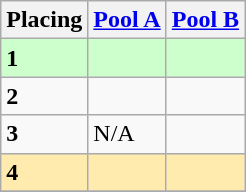<table class=wikitable style="border:1px solid #AAAAAA;">
<tr>
<th>Placing</th>
<th><a href='#'>Pool A</a></th>
<th><a href='#'>Pool B</a></th>
</tr>
<tr style="background: #ccffcc;">
<td><strong>1</strong></td>
<td></td>
<td></td>
</tr>
<tr>
<td><strong>2</strong></td>
<td></td>
<td></td>
</tr>
<tr>
<td><strong>3</strong></td>
<td>N/A</td>
<td></td>
</tr>
<tr style="background: #ffebad;">
<td><strong>4</strong></td>
<td></td>
<td></td>
</tr>
<tr>
</tr>
</table>
